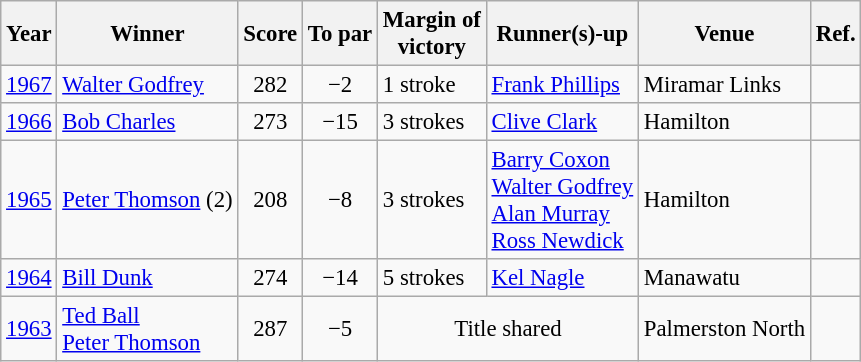<table class=wikitable style="font-size:95%">
<tr>
<th>Year</th>
<th>Winner</th>
<th>Score</th>
<th>To par</th>
<th>Margin of<br>victory</th>
<th>Runner(s)-up</th>
<th>Venue</th>
<th>Ref.</th>
</tr>
<tr>
<td><a href='#'>1967</a></td>
<td> <a href='#'>Walter Godfrey</a></td>
<td align=center>282</td>
<td align=center>−2</td>
<td>1 stroke</td>
<td> <a href='#'>Frank Phillips</a></td>
<td>Miramar Links</td>
<td></td>
</tr>
<tr>
<td><a href='#'>1966</a></td>
<td> <a href='#'>Bob Charles</a></td>
<td align=center>273</td>
<td align=center>−15</td>
<td>3 strokes</td>
<td> <a href='#'>Clive Clark</a></td>
<td>Hamilton</td>
<td></td>
</tr>
<tr>
<td><a href='#'>1965</a></td>
<td> <a href='#'>Peter Thomson</a> (2)</td>
<td align=center>208</td>
<td align=center>−8</td>
<td>3 strokes</td>
<td> <a href='#'>Barry Coxon</a><br> <a href='#'>Walter Godfrey</a><br> <a href='#'>Alan Murray</a><br> <a href='#'>Ross Newdick</a></td>
<td>Hamilton</td>
<td></td>
</tr>
<tr>
<td><a href='#'>1964</a></td>
<td> <a href='#'>Bill Dunk</a></td>
<td align=center>274</td>
<td align=center>−14</td>
<td>5 strokes</td>
<td> <a href='#'>Kel Nagle</a></td>
<td>Manawatu</td>
<td></td>
</tr>
<tr>
<td><a href='#'>1963</a></td>
<td> <a href='#'>Ted Ball</a><br> <a href='#'>Peter Thomson</a></td>
<td align=center>287</td>
<td align=center>−5</td>
<td colspan=2 align=center>Title shared</td>
<td>Palmerston North</td>
<td></td>
</tr>
</table>
